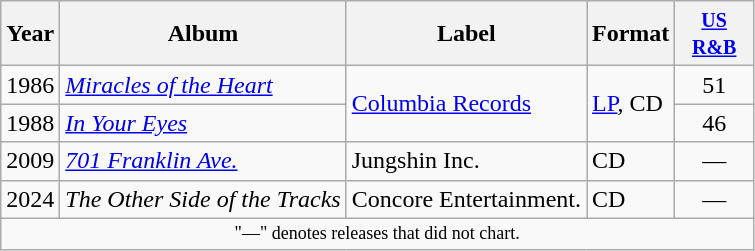<table class="wikitable">
<tr>
<th>Year</th>
<th>Album</th>
<th>Label</th>
<th>Format</th>
<th style="width:45px;"><small><a href='#'>US R&B</a></small><br></th>
</tr>
<tr>
<td>1986</td>
<td><em><a href='#'>Miracles of the Heart</a></em></td>
<td rowspan="2"><a href='#'>Columbia Records</a></td>
<td rowspan="2"><a href='#'>LP</a>, CD</td>
<td align=center>51</td>
</tr>
<tr>
<td>1988</td>
<td><em><a href='#'>In Your Eyes</a></em></td>
<td align=center>46</td>
</tr>
<tr>
<td>2009</td>
<td><em><a href='#'>701 Franklin Ave.</a></em></td>
<td>Jungshin Inc.</td>
<td>CD</td>
<td align=center>—</td>
</tr>
<tr>
<td>2024</td>
<td><em>The Other Side of the Tracks</em></td>
<td>Concore Entertainment.</td>
<td>CD</td>
<td align=center>—</td>
</tr>
<tr>
<td colspan="7" style="text-align:center; font-size:9pt;">"—" denotes releases that did not chart.</td>
</tr>
</table>
